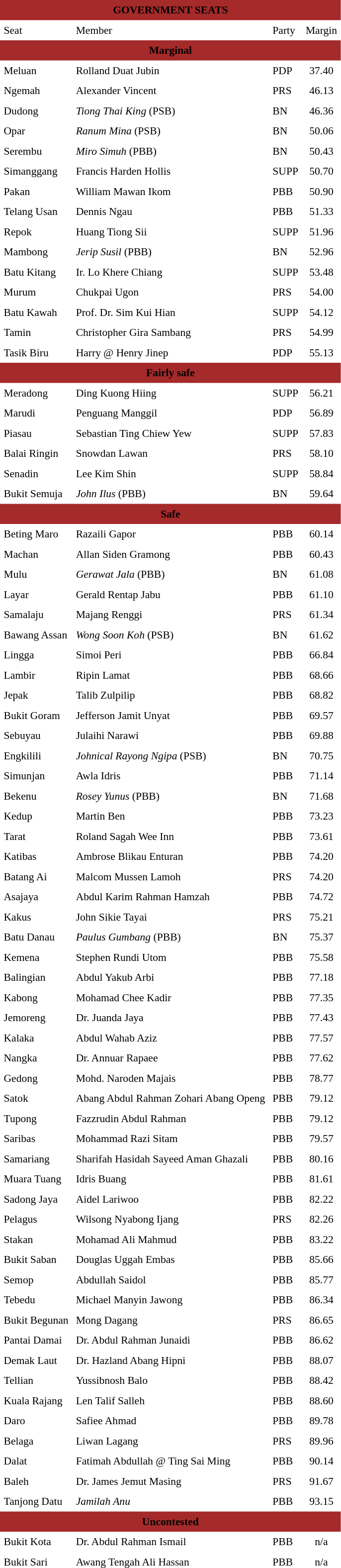<table class="toccolours" cellpadding="5" cellspacing="0" style="float:left; margin-right:.5em; margin-top:.4em; font-size:90%;">
<tr>
<td colspan="4"  style="text-align:center; background:brown;"><span><strong>GOVERNMENT SEATS</strong></span></td>
</tr>
<tr>
<td>Seat</td>
<td>Member</td>
<td>Party</td>
<td>Margin</td>
</tr>
<tr>
<td colspan="4"  style="text-align:center; background:brown;"><span><strong>Marginal</strong></span></td>
</tr>
<tr>
<td>Meluan</td>
<td>Rolland Duat Jubin</td>
<td>PDP</td>
<td style="text-align:center;">37.40</td>
</tr>
<tr>
<td>Ngemah</td>
<td>Alexander Vincent</td>
<td>PRS</td>
<td style="text-align:center;">46.13</td>
</tr>
<tr>
<td>Dudong</td>
<td><em>Tiong Thai King</em> (PSB)</td>
<td>BN</td>
<td style="text-align:center;">46.36</td>
</tr>
<tr>
<td>Opar</td>
<td><em>Ranum Mina</em> (PSB)</td>
<td>BN</td>
<td style="text-align:center;">50.06</td>
</tr>
<tr>
<td>Serembu</td>
<td><em>Miro Simuh</em> (PBB)</td>
<td>BN</td>
<td style="text-align:center;">50.43</td>
</tr>
<tr>
<td>Simanggang</td>
<td>Francis Harden Hollis</td>
<td>SUPP</td>
<td style="text-align:center;">50.70</td>
</tr>
<tr>
<td>Pakan</td>
<td>William Mawan Ikom</td>
<td>PBB</td>
<td style="text-align:center;">50.90</td>
</tr>
<tr>
<td>Telang Usan</td>
<td>Dennis Ngau</td>
<td>PBB</td>
<td style="text-align:center;">51.33</td>
</tr>
<tr>
<td>Repok</td>
<td>Huang Tiong Sii</td>
<td>SUPP</td>
<td style="text-align:center;">51.96</td>
</tr>
<tr>
<td>Mambong</td>
<td><em>Jerip Susil</em> (PBB)</td>
<td>BN</td>
<td style="text-align:center;">52.96</td>
</tr>
<tr>
<td>Batu Kitang</td>
<td>Ir. Lo Khere Chiang</td>
<td>SUPP</td>
<td style="text-align:center;">53.48</td>
</tr>
<tr>
<td>Murum</td>
<td>Chukpai Ugon</td>
<td>PRS</td>
<td style="text-align:center;">54.00</td>
</tr>
<tr>
<td>Batu Kawah</td>
<td>Prof. Dr. Sim Kui Hian</td>
<td>SUPP</td>
<td style="text-align:center;">54.12</td>
</tr>
<tr>
<td>Tamin</td>
<td>Christopher Gira Sambang</td>
<td>PRS</td>
<td style="text-align:center;">54.99</td>
</tr>
<tr>
<td>Tasik Biru</td>
<td>Harry @ Henry Jinep</td>
<td>PDP</td>
<td style="text-align:center;">55.13</td>
</tr>
<tr>
<td colspan="4"  style="text-align:center; background:brown;"><span><strong>Fairly safe</strong></span></td>
</tr>
<tr>
<td>Meradong</td>
<td>Ding Kuong Hiing</td>
<td>SUPP</td>
<td style="text-align:center;">56.21</td>
</tr>
<tr>
<td>Marudi</td>
<td>Penguang Manggil</td>
<td>PDP</td>
<td style="text-align:center;">56.89</td>
</tr>
<tr>
<td>Piasau</td>
<td>Sebastian Ting Chiew Yew</td>
<td>SUPP</td>
<td style="text-align:center;">57.83</td>
</tr>
<tr>
<td>Balai Ringin</td>
<td>Snowdan Lawan</td>
<td>PRS</td>
<td style="text-align:center;">58.10</td>
</tr>
<tr>
<td>Senadin</td>
<td>Lee Kim Shin</td>
<td>SUPP</td>
<td style="text-align:center;">58.84</td>
</tr>
<tr>
<td>Bukit Semuja</td>
<td><em>John Ilus</em> (PBB)</td>
<td>BN</td>
<td style="text-align:center;">59.64</td>
</tr>
<tr>
<td colspan="4"  style="text-align:center; background:brown;"><span><strong>Safe</strong></span></td>
</tr>
<tr>
<td>Beting Maro</td>
<td>Razaili Gapor</td>
<td>PBB</td>
<td style="text-align:center;">60.14</td>
</tr>
<tr>
<td>Machan</td>
<td>Allan Siden Gramong</td>
<td>PBB</td>
<td style="text-align:center;">60.43</td>
</tr>
<tr>
<td>Mulu</td>
<td><em>Gerawat Jala</em> (PBB)</td>
<td>BN</td>
<td style="text-align:center;">61.08</td>
</tr>
<tr>
<td>Layar</td>
<td>Gerald Rentap Jabu</td>
<td>PBB</td>
<td style="text-align:center;">61.10</td>
</tr>
<tr>
<td>Samalaju</td>
<td>Majang Renggi</td>
<td>PRS</td>
<td style="text-align:center;">61.34</td>
</tr>
<tr>
<td>Bawang Assan</td>
<td><em>Wong Soon Koh</em> (PSB)</td>
<td>BN</td>
<td style="text-align:center;">61.62</td>
</tr>
<tr>
<td>Lingga</td>
<td>Simoi Peri</td>
<td>PBB</td>
<td style="text-align:center;">66.84</td>
</tr>
<tr>
<td>Lambir</td>
<td>Ripin Lamat</td>
<td>PBB</td>
<td style="text-align:center;">68.66</td>
</tr>
<tr>
<td>Jepak</td>
<td>Talib Zulpilip</td>
<td>PBB</td>
<td style="text-align:center;">68.82</td>
</tr>
<tr>
<td>Bukit Goram</td>
<td>Jefferson Jamit Unyat</td>
<td>PBB</td>
<td style="text-align:center;">69.57</td>
</tr>
<tr>
<td>Sebuyau</td>
<td>Julaihi Narawi</td>
<td>PBB</td>
<td style="text-align:center;">69.88</td>
</tr>
<tr>
<td>Engkilili</td>
<td><em>Johnical Rayong Ngipa</em> (PSB)</td>
<td>BN</td>
<td style="text-align:center;">70.75</td>
</tr>
<tr>
<td>Simunjan</td>
<td>Awla Idris</td>
<td>PBB</td>
<td style="text-align:center;">71.14</td>
</tr>
<tr>
<td>Bekenu</td>
<td><em>Rosey Yunus</em> (PBB)</td>
<td>BN</td>
<td style="text-align:center;">71.68</td>
</tr>
<tr>
<td>Kedup</td>
<td>Martin Ben</td>
<td>PBB</td>
<td style="text-align:center;">73.23</td>
</tr>
<tr>
<td>Tarat</td>
<td>Roland Sagah Wee Inn</td>
<td>PBB</td>
<td style="text-align:center;">73.61</td>
</tr>
<tr>
<td>Katibas</td>
<td>Ambrose Blikau Enturan</td>
<td>PBB</td>
<td style="text-align:center;">74.20</td>
</tr>
<tr>
<td>Batang Ai</td>
<td>Malcom Mussen Lamoh</td>
<td>PRS</td>
<td style="text-align:center;">74.20</td>
</tr>
<tr>
<td>Asajaya</td>
<td>Abdul Karim Rahman Hamzah</td>
<td>PBB</td>
<td style="text-align:center;">74.72</td>
</tr>
<tr>
<td>Kakus</td>
<td>John Sikie Tayai</td>
<td>PRS</td>
<td style="text-align:center;">75.21</td>
</tr>
<tr>
<td>Batu Danau</td>
<td><em>Paulus Gumbang</em> (PBB)</td>
<td>BN</td>
<td style="text-align:center;">75.37</td>
</tr>
<tr>
<td>Kemena</td>
<td>Stephen Rundi Utom</td>
<td>PBB</td>
<td style="text-align:center;">75.58</td>
</tr>
<tr>
<td>Balingian</td>
<td>Abdul Yakub Arbi</td>
<td>PBB</td>
<td style="text-align:center;">77.18</td>
</tr>
<tr>
<td>Kabong</td>
<td>Mohamad Chee Kadir</td>
<td>PBB</td>
<td style="text-align:center;">77.35</td>
</tr>
<tr>
<td>Jemoreng</td>
<td>Dr. Juanda Jaya</td>
<td>PBB</td>
<td style="text-align:center;">77.43</td>
</tr>
<tr>
<td>Kalaka</td>
<td>Abdul Wahab Aziz</td>
<td>PBB</td>
<td style="text-align:center;">77.57</td>
</tr>
<tr>
<td>Nangka</td>
<td>Dr. Annuar Rapaee</td>
<td>PBB</td>
<td style="text-align:center;">77.62</td>
</tr>
<tr>
<td>Gedong</td>
<td>Mohd. Naroden Majais</td>
<td>PBB</td>
<td style="text-align:center;">78.77</td>
</tr>
<tr>
<td>Satok</td>
<td>Abang Abdul Rahman Zohari Abang Openg</td>
<td>PBB</td>
<td style="text-align:center;">79.12</td>
</tr>
<tr>
<td>Tupong</td>
<td>Fazzrudin Abdul Rahman</td>
<td>PBB</td>
<td style="text-align:center;">79.12</td>
</tr>
<tr>
<td>Saribas</td>
<td>Mohammad Razi Sitam</td>
<td>PBB</td>
<td style="text-align:center;">79.57</td>
</tr>
<tr>
<td>Samariang</td>
<td>Sharifah Hasidah Sayeed Aman Ghazali</td>
<td>PBB</td>
<td style="text-align:center;">80.16</td>
</tr>
<tr>
<td>Muara Tuang</td>
<td>Idris Buang</td>
<td>PBB</td>
<td style="text-align:center;">81.61</td>
</tr>
<tr>
<td>Sadong Jaya</td>
<td>Aidel Lariwoo</td>
<td>PBB</td>
<td style="text-align:center;">82.22</td>
</tr>
<tr>
<td>Pelagus</td>
<td>Wilsong Nyabong Ijang</td>
<td>PRS</td>
<td style="text-align:center;">82.26</td>
</tr>
<tr>
<td>Stakan</td>
<td>Mohamad Ali Mahmud</td>
<td>PBB</td>
<td style="text-align:center;">83.22</td>
</tr>
<tr>
<td>Bukit Saban</td>
<td>Douglas Uggah Embas</td>
<td>PBB</td>
<td style="text-align:center;">85.66</td>
</tr>
<tr>
<td>Semop</td>
<td>Abdullah Saidol</td>
<td>PBB</td>
<td style="text-align:center;">85.77</td>
</tr>
<tr>
<td>Tebedu</td>
<td>Michael Manyin Jawong</td>
<td>PBB</td>
<td style="text-align:center;">86.34</td>
</tr>
<tr>
<td>Bukit Begunan</td>
<td>Mong Dagang</td>
<td>PRS</td>
<td style="text-align:center;">86.65</td>
</tr>
<tr>
<td>Pantai Damai</td>
<td>Dr. Abdul Rahman Junaidi</td>
<td>PBB</td>
<td style="text-align:center;">86.62</td>
</tr>
<tr>
<td>Demak Laut</td>
<td>Dr. Hazland Abang Hipni</td>
<td>PBB</td>
<td style="text-align:center;">88.07</td>
</tr>
<tr>
<td>Tellian</td>
<td>Yussibnosh Balo</td>
<td>PBB</td>
<td style="text-align:center;">88.42</td>
</tr>
<tr>
<td>Kuala Rajang</td>
<td>Len Talif Salleh</td>
<td>PBB</td>
<td style="text-align:center;">88.60</td>
</tr>
<tr>
<td>Daro</td>
<td>Safiee Ahmad</td>
<td>PBB</td>
<td style="text-align:center;">89.78</td>
</tr>
<tr>
<td>Belaga</td>
<td>Liwan Lagang</td>
<td>PRS</td>
<td style="text-align:center;">89.96</td>
</tr>
<tr>
<td>Dalat</td>
<td>Fatimah Abdullah @ Ting Sai Ming</td>
<td>PBB</td>
<td style="text-align:center;">90.14</td>
</tr>
<tr>
<td>Baleh</td>
<td>Dr. James Jemut Masing</td>
<td>PRS</td>
<td style="text-align:center;">91.67</td>
</tr>
<tr>
<td>Tanjong Datu</td>
<td><em>Jamilah Anu</em></td>
<td>PBB</td>
<td style="text-align:center;">93.15</td>
</tr>
<tr>
<td colspan="4"  style="text-align:center; background:brown;"><span><strong>Uncontested</strong></span></td>
</tr>
<tr>
<td>Bukit Kota</td>
<td>Dr. Abdul Rahman Ismail</td>
<td>PBB</td>
<td style="text-align:center;">n/a</td>
</tr>
<tr>
<td>Bukit Sari</td>
<td>Awang Tengah Ali Hassan</td>
<td>PBB</td>
<td style="text-align:center;">n/a</td>
</tr>
</table>
